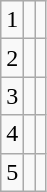<table class="wikitable" style="display: inline-table;">
<tr align="center">
<td>1</td>
<td></td>
<td></td>
</tr>
<tr align="center">
<td>2</td>
<td></td>
<td></td>
</tr>
<tr align="center">
<td>3</td>
<td></td>
<td></td>
</tr>
<tr align="center">
<td>4</td>
<td></td>
<td></td>
</tr>
<tr align="center">
<td>5</td>
<td></td>
<td></td>
</tr>
</table>
